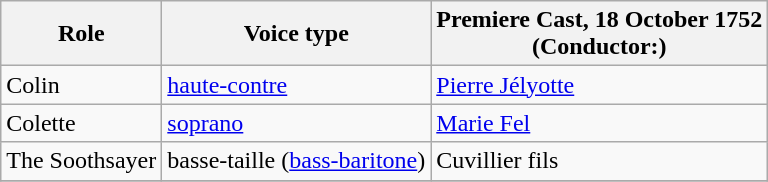<table class="wikitable">
<tr>
<th>Role</th>
<th>Voice type</th>
<th>Premiere Cast, 18 October 1752<br>(Conductor:)</th>
</tr>
<tr>
<td>Colin</td>
<td><a href='#'>haute-contre</a></td>
<td><a href='#'>Pierre Jélyotte</a></td>
</tr>
<tr>
<td>Colette</td>
<td><a href='#'>soprano</a></td>
<td><a href='#'>Marie Fel</a></td>
</tr>
<tr>
<td>The Soothsayer</td>
<td>basse-taille (<a href='#'>bass-baritone</a>)</td>
<td>Cuvillier fils</td>
</tr>
<tr>
</tr>
</table>
